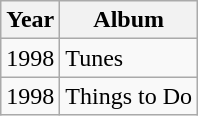<table class="wikitable">
<tr>
<th>Year</th>
<th>Album</th>
</tr>
<tr>
<td>1998</td>
<td>Tunes</td>
</tr>
<tr>
<td>1998</td>
<td>Things to Do</td>
</tr>
</table>
